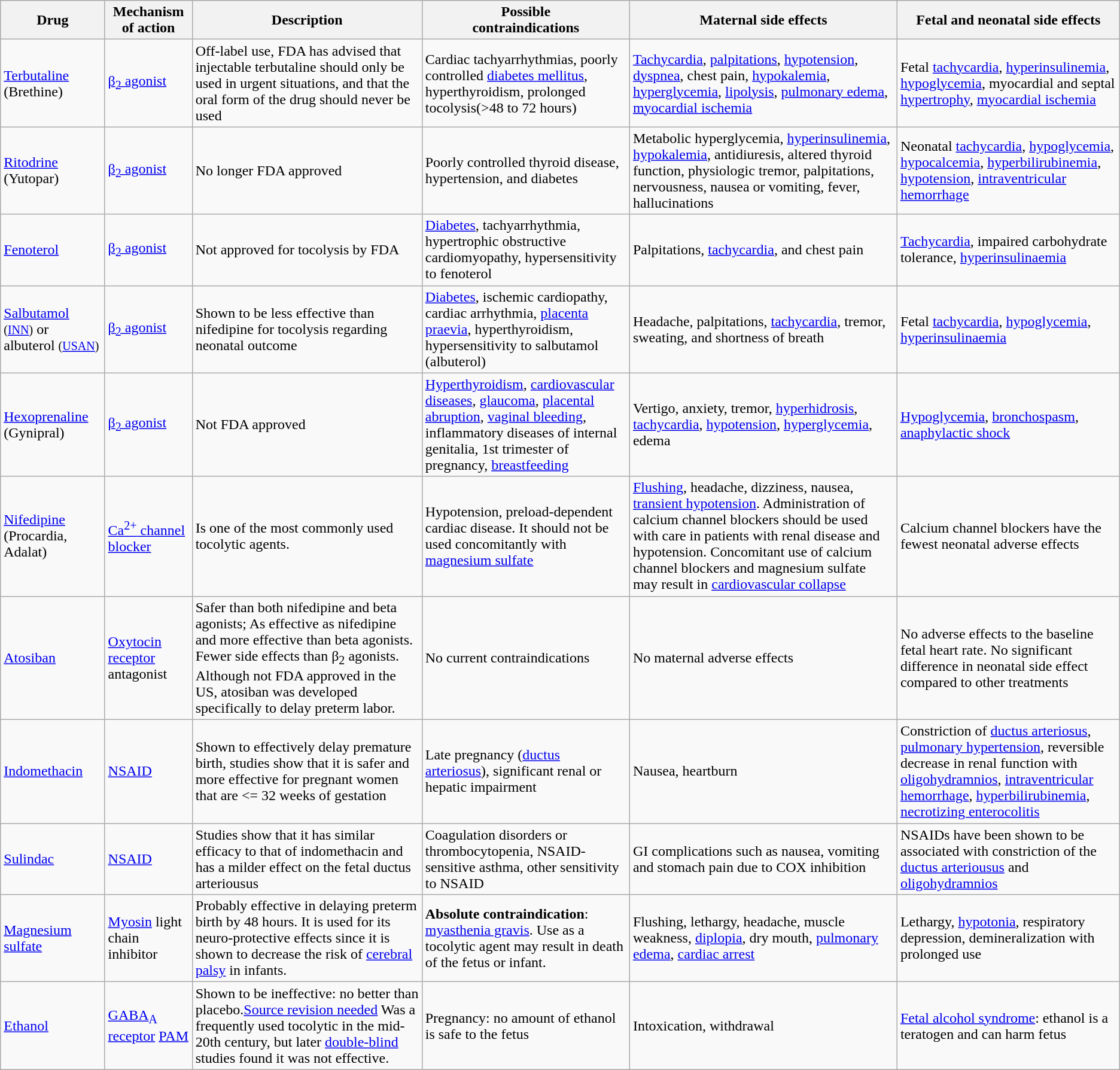<table class="wikitable" border="1">
<tr>
<th>Drug</th>
<th>Mechanism of action</th>
<th>Description</th>
<th>Possible<br>contraindications</th>
<th>Maternal side effects</th>
<th>Fetal and neonatal side effects</th>
</tr>
<tr>
<td><a href='#'>Terbutaline</a> (Brethine)</td>
<td><a href='#'>β<sub>2</sub> agonist</a></td>
<td>Off-label use, FDA has advised that injectable terbutaline should only be used in urgent situations, and that the oral form of the drug should never be used</td>
<td>Cardiac tachyarrhythmias, poorly controlled <a href='#'>diabetes mellitus</a>, hyperthyroidism, prolonged tocolysis(>48 to 72 hours)</td>
<td><a href='#'>Tachycardia</a>, <a href='#'>palpitations</a>, <a href='#'>hypotension</a>, <a href='#'>dyspnea</a>, chest pain, <a href='#'>hypokalemia</a>, <a href='#'>hyperglycemia</a>, <a href='#'>lipolysis</a>, <a href='#'>pulmonary edema</a>, <a href='#'>myocardial ischemia</a></td>
<td>Fetal <a href='#'>tachycardia</a>, <a href='#'>hyperinsulinemia</a>, <a href='#'>hypoglycemia</a>, myocardial and septal <a href='#'>hypertrophy</a>, <a href='#'>myocardial ischemia</a></td>
</tr>
<tr>
<td><a href='#'>Ritodrine</a> (Yutopar)</td>
<td><a href='#'>β<sub>2</sub> agonist</a></td>
<td>No longer FDA approved</td>
<td>Poorly controlled thyroid disease, hypertension, and diabetes</td>
<td>Metabolic hyperglycemia, <a href='#'>hyperinsulinemia</a>, <a href='#'>hypokalemia</a>, antidiuresis, altered thyroid function, physiologic tremor, palpitations, nervousness, nausea or vomiting, fever, hallucinations</td>
<td>Neonatal <a href='#'>tachycardia</a>, <a href='#'>hypoglycemia</a>, <a href='#'>hypocalcemia</a>, <a href='#'>hyperbilirubinemia</a>, <a href='#'>hypotension</a>, <a href='#'>intraventricular hemorrhage</a></td>
</tr>
<tr>
<td><a href='#'>Fenoterol</a></td>
<td><a href='#'>β<sub>2</sub> agonist</a></td>
<td>Not approved for tocolysis by FDA</td>
<td><a href='#'>Diabetes</a>, tachyarrhythmia, hypertrophic obstructive cardiomyopathy, hypersensitivity to fenoterol</td>
<td>Palpitations, <a href='#'>tachycardia</a>, and chest pain</td>
<td><a href='#'>Tachycardia</a>, impaired carbohydrate tolerance, <a href='#'>hyperinsulinaemia</a></td>
</tr>
<tr>
<td><a href='#'>Salbutamol</a> <small>(<a href='#'>INN</a>)</small> or albuterol <small>(<a href='#'>USAN</a>)</small></td>
<td><a href='#'>β<sub>2</sub> agonist</a></td>
<td>Shown to be less effective than nifedipine for tocolysis regarding neonatal outcome</td>
<td><a href='#'>Diabetes</a>, ischemic cardiopathy, cardiac arrhythmia, <a href='#'>placenta praevia</a>, hyperthyroidism, hypersensitivity to salbutamol (albuterol) </td>
<td>Headache, palpitations, <a href='#'>tachycardia</a>, tremor, sweating, and shortness of breath</td>
<td>Fetal <a href='#'>tachycardia</a>, <a href='#'>hypoglycemia</a>, <a href='#'>hyperinsulinaemia</a></td>
</tr>
<tr>
<td><a href='#'>Hexoprenaline</a> (Gynipral)</td>
<td><a href='#'>β<sub>2</sub> agonist</a></td>
<td>Not FDA approved</td>
<td><a href='#'>Hyperthyroidism</a>, <a href='#'>cardiovascular diseases</a>, <a href='#'>glaucoma</a>, <a href='#'>placental abruption</a>, <a href='#'>vaginal bleeding</a>, inflammatory diseases of internal genitalia, 1st trimester of pregnancy, <a href='#'>breastfeeding</a></td>
<td>Vertigo, anxiety, tremor, <a href='#'>hyperhidrosis</a>, <a href='#'>tachycardia</a>, <a href='#'>hypotension</a>, <a href='#'>hyperglycemia</a>, edema</td>
<td><a href='#'>Hypoglycemia</a>, <a href='#'>bronchospasm</a>, <a href='#'>anaphylactic shock</a></td>
</tr>
<tr>
<td><a href='#'>Nifedipine</a> (Procardia, Adalat)</td>
<td><a href='#'>Ca<sup>2+</sup> channel blocker</a></td>
<td>Is one of the most commonly used tocolytic agents.</td>
<td>Hypotension, preload-dependent cardiac disease. It should not be used concomitantly with <a href='#'>magnesium sulfate</a></td>
<td><a href='#'>Flushing</a>, headache, dizziness, nausea, <a href='#'>transient hypotension</a>. Administration of calcium channel blockers should be used with care in patients with renal disease and hypotension. Concomitant use of calcium channel blockers and magnesium sulfate may result in <a href='#'>cardiovascular collapse</a></td>
<td>Calcium channel blockers have the fewest neonatal adverse effects</td>
</tr>
<tr>
<td><a href='#'>Atosiban</a></td>
<td><a href='#'>Oxytocin receptor</a> antagonist</td>
<td>Safer than both nifedipine and beta agonists; As effective as nifedipine and more effective than beta agonists. Fewer side effects than β<sub>2</sub> agonists. Although not FDA approved in the US, atosiban was developed specifically to delay preterm labor.</td>
<td>No current contraindications</td>
<td>No maternal adverse effects</td>
<td>No adverse effects to the baseline fetal heart rate. No significant difference in neonatal side effect compared to other treatments</td>
</tr>
<tr>
<td><a href='#'>Indomethacin</a></td>
<td><a href='#'>NSAID</a></td>
<td>Shown to effectively delay premature birth, studies show that it is safer and more effective for pregnant women that are <= 32 weeks of gestation </td>
<td>Late pregnancy (<a href='#'>ductus arteriosus</a>), significant renal or hepatic impairment</td>
<td>Nausea, heartburn</td>
<td>Constriction of <a href='#'>ductus arteriosus</a>, <a href='#'>pulmonary hypertension</a>, reversible decrease in renal function with <a href='#'>oligohydramnios</a>, <a href='#'>intraventricular hemorrhage</a>, <a href='#'>hyperbilirubinemia</a>, <a href='#'>necrotizing enterocolitis</a></td>
</tr>
<tr>
<td><a href='#'>Sulindac</a></td>
<td><a href='#'>NSAID</a></td>
<td>Studies show that it has similar efficacy to that of indomethacin and has a milder effect on the fetal ductus arteriousus </td>
<td>Coagulation disorders or thrombocytopenia, NSAID-sensitive asthma, other sensitivity to NSAID</td>
<td>GI complications such as nausea, vomiting and stomach pain due to COX inhibition</td>
<td>NSAIDs have been shown to be associated with constriction of the <a href='#'>ductus arteriousus</a> and <a href='#'>oligohydramnios</a></td>
</tr>
<tr>
<td><a href='#'>Magnesium sulfate</a></td>
<td><a href='#'>Myosin</a> light chain inhibitor</td>
<td>Probably effective in delaying preterm birth by 48 hours. It is used for its neuro-protective effects since it is shown to decrease the risk of <a href='#'>cerebral palsy</a> in infants.</td>
<td><strong>Absolute contraindication</strong>: <a href='#'>myasthenia gravis</a>. Use as a tocolytic agent may result in death of the fetus or infant.</td>
<td>Flushing, lethargy, headache, muscle weakness, <a href='#'>diplopia</a>, dry mouth, <a href='#'>pulmonary edema</a>, <a href='#'>cardiac arrest</a></td>
<td>Lethargy, <a href='#'>hypotonia</a>, respiratory depression, demineralization with prolonged use</td>
</tr>
<tr>
<td><a href='#'>Ethanol</a></td>
<td><a href='#'>GABA<sub>A</sub> receptor</a> <a href='#'>PAM</a></td>
<td>Shown to be ineffective: no better than placebo.<a href='#'>Source revision needed</a> Was a frequently used tocolytic in the mid-20th century, but later <a href='#'>double-blind</a> studies found it was not effective.</td>
<td>Pregnancy: no amount of ethanol is safe to the fetus</td>
<td>Intoxication, withdrawal</td>
<td><a href='#'>Fetal alcohol syndrome</a>: ethanol is a teratogen and can harm fetus</td>
</tr>
</table>
